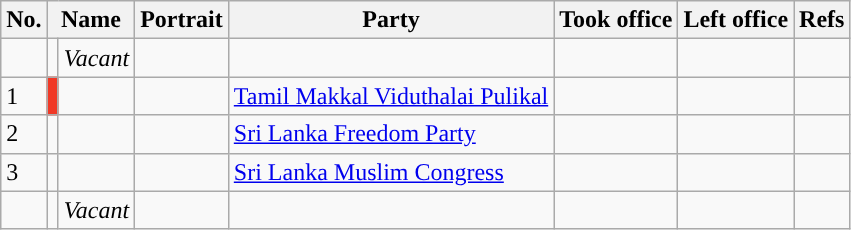<table class="wikitable plainrowheaders sortable" style="font-size:100%; text-align:left;">
<tr>
<th>No.</th>
<th colspan="2">Name</th>
<th class=unsortable>Portrait</th>
<th>Party</th>
<th>Took office</th>
<th>Left office</th>
<th class=unsortable>Refs</th>
</tr>
<tr>
<td></td>
<td></td>
<td align=center><em>Vacant</em> </td>
<td></td>
<td></td>
<td align=center></td>
<td align=center></td>
<td></td>
</tr>
<tr>
<td>1</td>
<td !align="center" style="background-color:#F13826"></td>
<td></td>
<td></td>
<td><a href='#'>Tamil Makkal Viduthalai Pulikal</a></td>
<td align=center></td>
<td align=center></td>
<td align=center></td>
</tr>
<tr>
<td>2</td>
<td !align="center" style="background:"></td>
<td></td>
<td></td>
<td><a href='#'>Sri Lanka Freedom Party</a></td>
<td align=center></td>
<td align=center></td>
<td align=center></td>
</tr>
<tr>
<td>3</td>
<td !align="center" style="background:"></td>
<td></td>
<td></td>
<td><a href='#'>Sri Lanka Muslim Congress</a></td>
<td align=center></td>
<td align=center></td>
<td align=center></td>
</tr>
<tr>
<td></td>
<td></td>
<td align=center><em>Vacant</em> </td>
<td></td>
<td></td>
<td align=center></td>
<td align=center></td>
<td></td>
</tr>
</table>
